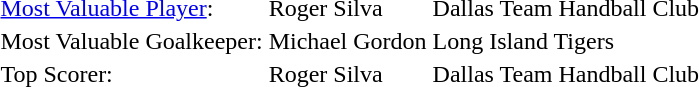<table>
<tr>
<td><a href='#'>Most Valuable Player</a>:</td>
<td>Roger Silva</td>
<td>Dallas Team Handball Club</td>
</tr>
<tr>
<td>Most Valuable Goalkeeper:</td>
<td>Michael Gordon</td>
<td>Long Island Tigers</td>
</tr>
<tr>
<td>Top Scorer:</td>
<td>Roger Silva</td>
<td>Dallas Team Handball Club</td>
</tr>
</table>
